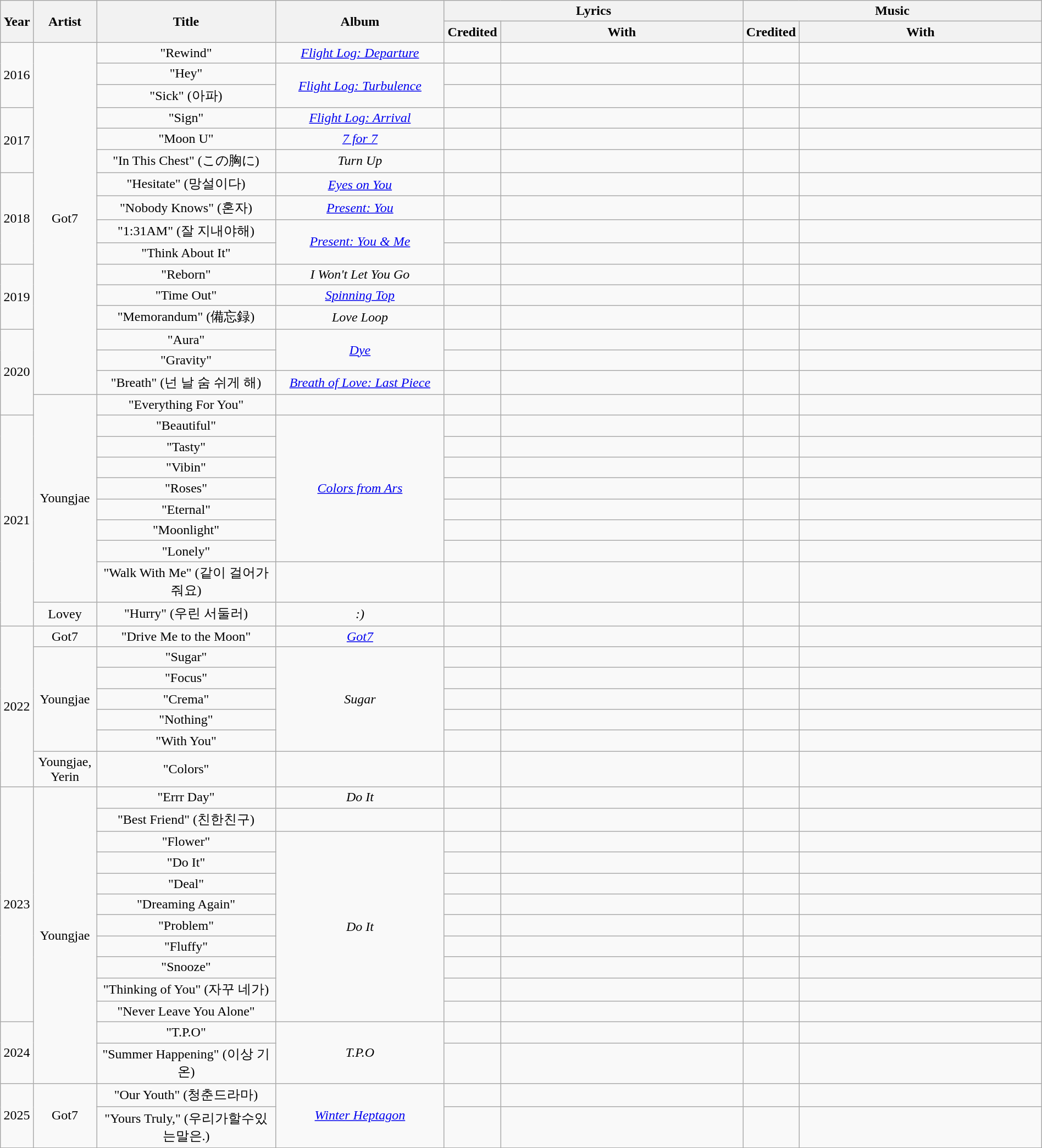<table class="wikitable" style="text-align:center; width:100%;">
<tr>
<th rowspan="2" style="width:3%;">Year</th>
<th rowspan="2" style="width:6%;">Artist</th>
<th rowspan="2" style="width:17%;">Title</th>
<th rowspan="2" style="width:16%;">Album</th>
<th colspan="2" style="width:28%;">Lyrics</th>
<th colspan="2" style="width:28%;">Music</th>
</tr>
<tr>
<th style="width:5%;">Credited</th>
<th style="width:23%;">With</th>
<th style="width:5%;">Credited</th>
<th style="width:23%;">With</th>
</tr>
<tr>
<td rowspan="3">2016</td>
<td rowspan="16">Got7</td>
<td>"Rewind"</td>
<td><em><a href='#'>Flight Log: Departure</a></em></td>
<td></td>
<td></td>
<td></td>
<td></td>
</tr>
<tr>
<td>"Hey"</td>
<td rowspan="2"><em><a href='#'>Flight Log: Turbulence</a></em></td>
<td></td>
<td></td>
<td></td>
<td></td>
</tr>
<tr>
<td>"Sick" (아파)</td>
<td></td>
<td></td>
<td></td>
<td></td>
</tr>
<tr>
<td rowspan="3">2017</td>
<td>"Sign"</td>
<td><em><a href='#'>Flight Log: Arrival</a></em></td>
<td></td>
<td></td>
<td></td>
<td></td>
</tr>
<tr>
<td>"Moon U"</td>
<td><em><a href='#'>7 for 7</a></em></td>
<td></td>
<td></td>
<td></td>
<td></td>
</tr>
<tr>
<td>"In This Chest" (この胸に)</td>
<td><em>Turn Up</em></td>
<td></td>
<td></td>
<td></td>
<td></td>
</tr>
<tr>
<td rowspan="4">2018</td>
<td>"Hesitate" (망설이다)</td>
<td><em><a href='#'>Eyes on You</a></em></td>
<td></td>
<td></td>
<td></td>
<td></td>
</tr>
<tr>
<td>"Nobody Knows" (혼자)</td>
<td><em><a href='#'>Present: You</a></em></td>
<td></td>
<td></td>
<td></td>
<td></td>
</tr>
<tr>
<td>"1:31AM" (잘 지내야해)</td>
<td rowspan="2"><em><a href='#'>Present: You & Me</a></em></td>
<td></td>
<td></td>
<td></td>
<td></td>
</tr>
<tr>
<td>"Think About It"</td>
<td></td>
<td></td>
<td></td>
<td></td>
</tr>
<tr>
<td rowspan="3">2019</td>
<td>"Reborn"</td>
<td><em>I Won't Let You Go</em></td>
<td></td>
<td></td>
<td></td>
<td></td>
</tr>
<tr>
<td>"Time Out"</td>
<td><em><a href='#'>Spinning Top</a></em></td>
<td></td>
<td></td>
<td></td>
<td></td>
</tr>
<tr>
<td>"Memorandum" (備忘録)</td>
<td><em>Love Loop</em></td>
<td></td>
<td></td>
<td></td>
<td></td>
</tr>
<tr>
<td rowspan="4">2020</td>
<td>"Aura"</td>
<td rowspan="2"><em><a href='#'>Dye</a></em></td>
<td></td>
<td></td>
<td></td>
<td></td>
</tr>
<tr>
<td>"Gravity"</td>
<td></td>
<td></td>
<td></td>
<td></td>
</tr>
<tr>
<td>"Breath" (넌 날 숨 쉬게 해)</td>
<td><em><a href='#'>Breath of Love: Last Piece</a></em></td>
<td></td>
<td></td>
<td></td>
<td></td>
</tr>
<tr>
<td rowspan="9">Youngjae</td>
<td>"Everything For You"</td>
<td></td>
<td></td>
<td></td>
<td></td>
<td></td>
</tr>
<tr>
<td rowspan="9">2021</td>
<td>"Beautiful"</td>
<td rowspan="7"><em><a href='#'>Colors from Ars</a></em></td>
<td></td>
<td></td>
<td></td>
<td></td>
</tr>
<tr>
<td>"Tasty"</td>
<td></td>
<td></td>
<td></td>
<td></td>
</tr>
<tr>
<td>"Vibin"</td>
<td></td>
<td></td>
<td></td>
<td></td>
</tr>
<tr>
<td>"Roses"</td>
<td></td>
<td></td>
<td></td>
<td></td>
</tr>
<tr>
<td>"Eternal"</td>
<td></td>
<td></td>
<td></td>
<td></td>
</tr>
<tr>
<td>"Moonlight"</td>
<td></td>
<td></td>
<td></td>
<td></td>
</tr>
<tr>
<td>"Lonely"</td>
<td></td>
<td></td>
<td></td>
<td></td>
</tr>
<tr>
<td>"Walk With Me" (같이 걸어가줘요)</td>
<td></td>
<td></td>
<td></td>
<td></td>
<td></td>
</tr>
<tr>
<td>Lovey</td>
<td>"Hurry" (우린 서둘러)</td>
<td><em>:)</em></td>
<td></td>
<td></td>
<td></td>
<td></td>
</tr>
<tr>
<td rowspan="7">2022</td>
<td>Got7</td>
<td>"Drive Me to the Moon"</td>
<td><em><a href='#'>Got7</a></em></td>
<td></td>
<td></td>
<td></td>
<td></td>
</tr>
<tr>
<td rowspan="5">Youngjae</td>
<td>"Sugar"</td>
<td rowspan="5"><em>Sugar</em></td>
<td></td>
<td></td>
<td></td>
<td></td>
</tr>
<tr>
<td>"Focus"</td>
<td></td>
<td></td>
<td></td>
<td></td>
</tr>
<tr>
<td>"Crema"</td>
<td></td>
<td></td>
<td></td>
<td></td>
</tr>
<tr>
<td>"Nothing"</td>
<td></td>
<td></td>
<td></td>
<td></td>
</tr>
<tr>
<td>"With You"</td>
<td></td>
<td></td>
<td></td>
<td></td>
</tr>
<tr>
<td>Youngjae, Yerin</td>
<td>"Colors"</td>
<td></td>
<td></td>
<td></td>
<td></td>
<td></td>
</tr>
<tr>
<td rowspan="11">2023</td>
<td rowspan="13">Youngjae</td>
<td>"Errr Day"</td>
<td><em>Do It</em></td>
<td></td>
<td></td>
<td></td>
<td></td>
</tr>
<tr>
<td>"Best Friend" (친한친구)</td>
<td></td>
<td></td>
<td></td>
<td></td>
<td></td>
</tr>
<tr>
<td>"Flower"</td>
<td rowspan="9"><em>Do It</em></td>
<td></td>
<td></td>
<td></td>
<td></td>
</tr>
<tr>
<td>"Do It"</td>
<td></td>
<td></td>
<td></td>
<td></td>
</tr>
<tr>
<td>"Deal"</td>
<td></td>
<td></td>
<td></td>
<td></td>
</tr>
<tr>
<td>"Dreaming Again"</td>
<td></td>
<td></td>
<td></td>
<td></td>
</tr>
<tr>
<td>"Problem"</td>
<td></td>
<td></td>
<td></td>
<td></td>
</tr>
<tr>
<td>"Fluffy"</td>
<td></td>
<td></td>
<td></td>
<td></td>
</tr>
<tr>
<td>"Snooze"</td>
<td></td>
<td></td>
<td></td>
<td></td>
</tr>
<tr>
<td>"Thinking of You" (자꾸 네가)</td>
<td></td>
<td></td>
<td></td>
<td></td>
</tr>
<tr>
<td>"Never Leave You Alone"</td>
<td></td>
<td></td>
<td></td>
<td></td>
</tr>
<tr>
<td rowspan="2">2024</td>
<td>"T.P.O"</td>
<td rowspan="2"><em>T.P.O</em></td>
<td></td>
<td></td>
<td></td>
<td></td>
</tr>
<tr>
<td>"Summer Happening" (이상 기온)</td>
<td></td>
<td></td>
<td></td>
<td></td>
</tr>
<tr>
<td rowspan=2>2025</td>
<td rowspan=2>Got7</td>
<td>"Our Youth" (청춘드라마)</td>
<td rowspan=2><em><a href='#'>Winter Heptagon</a></em></td>
<td></td>
<td></td>
<td></td>
<td></td>
</tr>
<tr>
<td>"Yours Truly," (우리가할수있는말은.)</td>
<td></td>
<td></td>
<td></td>
<td></td>
</tr>
<tr>
</tr>
</table>
